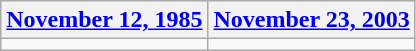<table class=wikitable>
<tr>
<th><a href='#'>November 12, 1985</a></th>
<th><a href='#'>November 23, 2003</a></th>
</tr>
<tr>
<td></td>
<td></td>
</tr>
</table>
